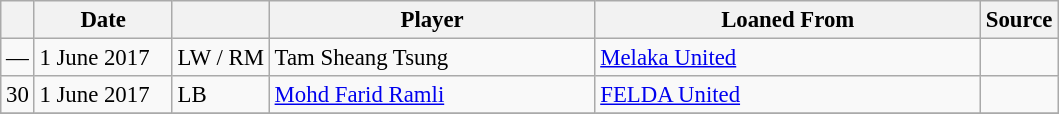<table class="wikitable plainrowheaders sortable" style="font-size:95%">
<tr>
<th></th>
<th scope="col" style="width:85px;">Date</th>
<th></th>
<th scope="col" style="width:210px;">Player</th>
<th scope="col" style="width:250px;">Loaned From</th>
<th>Source</th>
</tr>
<tr>
<td>—</td>
<td>1 June 2017</td>
<td>LW / RM</td>
<td> Tam Sheang Tsung</td>
<td> <a href='#'>Melaka United</a></td>
<td></td>
</tr>
<tr>
<td>30</td>
<td>1 June 2017</td>
<td>LB</td>
<td> <a href='#'>Mohd Farid Ramli</a></td>
<td> <a href='#'>FELDA United</a></td>
<td></td>
</tr>
<tr>
</tr>
</table>
